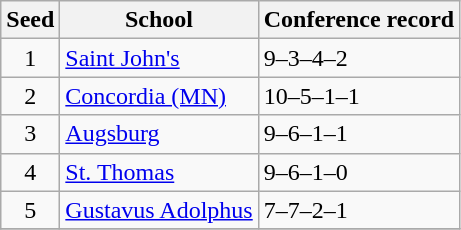<table class="wikitable">
<tr>
<th>Seed</th>
<th>School</th>
<th>Conference record</th>
</tr>
<tr>
<td align=center>1</td>
<td><a href='#'>Saint John's</a></td>
<td>9–3–4–2</td>
</tr>
<tr>
<td align=center>2</td>
<td><a href='#'>Concordia (MN)</a></td>
<td>10–5–1–1</td>
</tr>
<tr>
<td align=center>3</td>
<td><a href='#'>Augsburg</a></td>
<td>9–6–1–1</td>
</tr>
<tr>
<td align=center>4</td>
<td><a href='#'>St. Thomas</a></td>
<td>9–6–1–0</td>
</tr>
<tr>
<td align=center>5</td>
<td><a href='#'>Gustavus Adolphus</a></td>
<td>7–7–2–1</td>
</tr>
<tr>
</tr>
</table>
